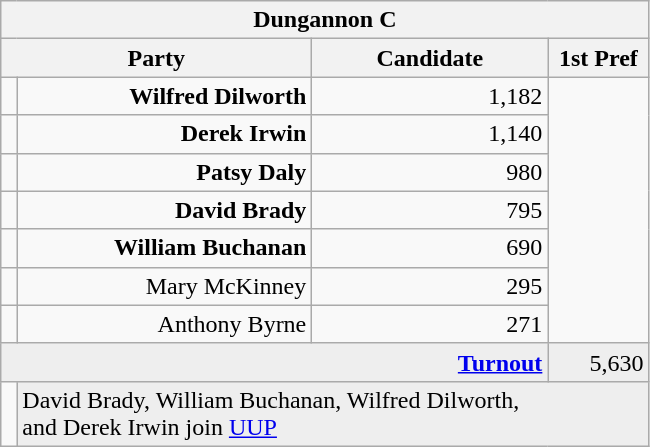<table class="wikitable">
<tr>
<th colspan="4" align="center">Dungannon C</th>
</tr>
<tr>
<th colspan="2" align="center" width=200>Party</th>
<th width=150>Candidate</th>
<th width=60>1st Pref</th>
</tr>
<tr>
<td></td>
<td align="right"><strong>Wilfred Dilworth</strong></td>
<td align="right">1,182</td>
</tr>
<tr>
<td></td>
<td align="right"><strong>Derek Irwin</strong></td>
<td align="right">1,140</td>
</tr>
<tr>
<td></td>
<td align="right"><strong>Patsy Daly</strong></td>
<td align="right">980</td>
</tr>
<tr>
<td></td>
<td align="right"><strong>David Brady</strong></td>
<td align="right">795</td>
</tr>
<tr>
<td></td>
<td align="right"><strong>William Buchanan</strong></td>
<td align="right">690</td>
</tr>
<tr>
<td></td>
<td align="right">Mary McKinney</td>
<td align="right">295</td>
</tr>
<tr>
<td></td>
<td align="right">Anthony Byrne</td>
<td align="right">271</td>
</tr>
<tr bgcolor="EEEEEE">
<td colspan=3 align="right"><strong><a href='#'>Turnout</a></strong></td>
<td align="right">5,630</td>
</tr>
<tr>
<td bgcolor=></td>
<td colspan=3 bgcolor="EEEEEE">David Brady, William Buchanan, Wilfred Dilworth, <br>and Derek Irwin join <a href='#'>UUP</a></td>
</tr>
</table>
